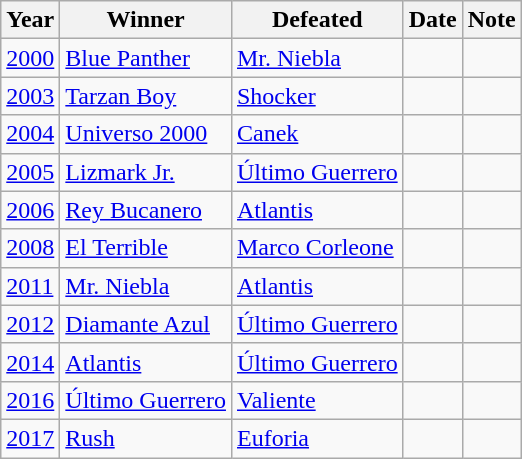<table class="wikitable sortable">
<tr>
<th>Year</th>
<th>Winner</th>
<th>Defeated</th>
<th>Date</th>
<th>Note</th>
</tr>
<tr>
<td><a href='#'>2000</a></td>
<td><a href='#'>Blue Panther</a></td>
<td><a href='#'>Mr. Niebla</a></td>
<td></td>
<td></td>
</tr>
<tr>
<td><a href='#'>2003</a></td>
<td><a href='#'>Tarzan Boy</a></td>
<td><a href='#'>Shocker</a></td>
<td></td>
<td></td>
</tr>
<tr>
<td><a href='#'>2004</a></td>
<td><a href='#'>Universo 2000</a></td>
<td><a href='#'>Canek</a></td>
<td></td>
<td></td>
</tr>
<tr>
<td><a href='#'>2005</a></td>
<td><a href='#'>Lizmark Jr.</a></td>
<td><a href='#'>Último Guerrero</a></td>
<td></td>
<td></td>
</tr>
<tr>
<td><a href='#'>2006</a></td>
<td><a href='#'>Rey Bucanero</a></td>
<td><a href='#'>Atlantis</a></td>
<td></td>
<td></td>
</tr>
<tr>
<td><a href='#'>2008</a></td>
<td><a href='#'>El Terrible</a></td>
<td><a href='#'>Marco Corleone</a></td>
<td></td>
<td></td>
</tr>
<tr>
<td><a href='#'>2011</a></td>
<td><a href='#'>Mr. Niebla</a></td>
<td><a href='#'>Atlantis</a></td>
<td></td>
<td></td>
</tr>
<tr>
<td><a href='#'>2012</a></td>
<td><a href='#'>Diamante Azul</a></td>
<td><a href='#'>Último Guerrero</a></td>
<td></td>
<td></td>
</tr>
<tr>
<td><a href='#'>2014</a></td>
<td><a href='#'>Atlantis</a></td>
<td><a href='#'>Último Guerrero</a></td>
<td></td>
<td></td>
</tr>
<tr>
<td><a href='#'>2016</a></td>
<td><a href='#'>Último Guerrero</a></td>
<td><a href='#'>Valiente</a></td>
<td></td>
<td></td>
</tr>
<tr>
<td><a href='#'>2017</a></td>
<td><a href='#'>Rush</a></td>
<td><a href='#'>Euforia</a></td>
<td></td>
<td></td>
</tr>
</table>
